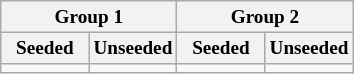<table class="wikitable" style="font-size:80%">
<tr>
<th colspan=2>Group 1</th>
<th colspan=2>Group 2</th>
</tr>
<tr>
<th width=25%>Seeded</th>
<th width=25%>Unseeded</th>
<th width=25%>Seeded</th>
<th width=25%>Unseeded</th>
</tr>
<tr>
<td valign=top></td>
<td valign=top></td>
<td valign=top></td>
<td valign=top></td>
</tr>
</table>
